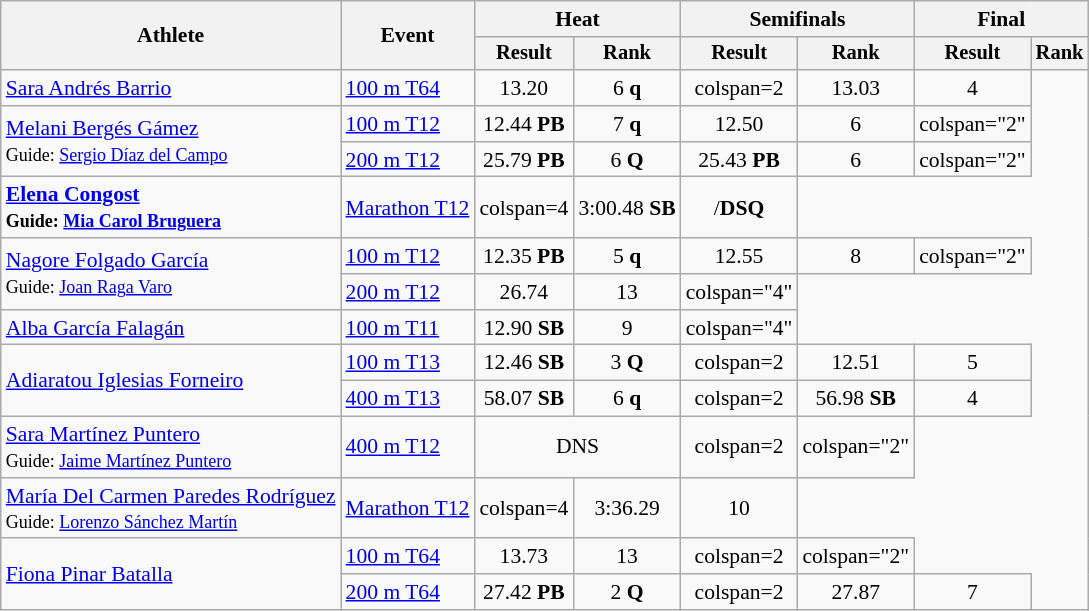<table class="wikitable" style="font-size:90%">
<tr>
<th rowspan="2">Athlete</th>
<th rowspan="2">Event</th>
<th colspan="2">Heat</th>
<th colspan="2">Semifinals</th>
<th colspan="2">Final</th>
</tr>
<tr style="font-size:95%">
<th>Result</th>
<th>Rank</th>
<th>Result</th>
<th>Rank</th>
<th>Result</th>
<th>Rank</th>
</tr>
<tr align=center>
<td align=left><a href='#'>Sara Andrés Barrio</a></td>
<td align=left><a href='#'>100 m T64</a></td>
<td>13.20</td>
<td>6 <strong>q</strong></td>
<td>colspan=2 </td>
<td>13.03</td>
<td>4</td>
</tr>
<tr align=center>
<td align=left rowspan=2><a href='#'>Melani Bergés Gámez</a><br><small>Guide: <a href='#'>Sergio Díaz del Campo</a></small></td>
<td align=left><a href='#'>100 m T12</a></td>
<td>12.44 <strong>PB</strong></td>
<td>7 <strong>q</strong></td>
<td>12.50</td>
<td>6</td>
<td>colspan="2" </td>
</tr>
<tr align=center>
<td align=left><a href='#'>200 m T12</a></td>
<td>25.79 <strong>PB</strong></td>
<td>6 <strong>Q</strong></td>
<td>25.43 <strong>PB</strong></td>
<td>6</td>
<td>colspan="2" </td>
</tr>
<tr align=center>
<td align=left><strong><a href='#'>Elena Congost</a><br><small>Guide: <a href='#'>Mia Carol Bruguera</a></small></strong></td>
<td align=left><a href='#'>Marathon T12</a></td>
<td>colspan=4 </td>
<td>3:00.48 <strong>SB</strong></td>
<td>/<strong>DSQ</strong></td>
</tr>
<tr align=center>
<td align=left rowspan=2><a href='#'>Nagore Folgado García</a><br><small>Guide: <a href='#'>Joan Raga Varo</a></small></td>
<td align=left><a href='#'>100 m T12</a></td>
<td>12.35 <strong>PB</strong></td>
<td>5 <strong>q</strong></td>
<td>12.55</td>
<td>8</td>
<td>colspan="2" </td>
</tr>
<tr align=center>
<td align=left><a href='#'>200 m T12</a></td>
<td>26.74</td>
<td>13</td>
<td>colspan="4" </td>
</tr>
<tr align=center>
<td align=left><a href='#'>Alba García Falagán</a></td>
<td align=left><a href='#'>100 m T11</a></td>
<td>12.90 <strong>SB</strong></td>
<td>9</td>
<td>colspan="4" </td>
</tr>
<tr align=center>
<td align=left rowspan=2><a href='#'>Adiaratou Iglesias Forneiro</a></td>
<td align=left><a href='#'>100 m T13</a></td>
<td>12.46 <strong>SB</strong></td>
<td>3 <strong>Q</strong></td>
<td>colspan=2 </td>
<td>12.51</td>
<td>5</td>
</tr>
<tr align=center>
<td align=left><a href='#'>400 m T13</a></td>
<td>58.07 <strong>SB</strong></td>
<td>6 <strong>q</strong></td>
<td>colspan=2 </td>
<td>56.98 <strong>SB</strong></td>
<td>4</td>
</tr>
<tr align=center>
<td align=left><a href='#'>Sara Martínez Puntero</a><br><small>Guide: <a href='#'>Jaime Martínez Puntero</a></small></td>
<td align=left><a href='#'>400 m T12</a></td>
<td colspan="2">DNS</td>
<td>colspan=2 </td>
<td>colspan="2" </td>
</tr>
<tr align=center>
<td align=left><a href='#'>María Del Carmen Paredes Rodríguez</a><br><small>Guide: <a href='#'>Lorenzo Sánchez Martín</a></small></td>
<td align=left><a href='#'>Marathon T12</a></td>
<td>colspan=4 </td>
<td>3:36.29</td>
<td>10</td>
</tr>
<tr align=center>
<td rowspan="2" align="left"><a href='#'>Fiona Pinar Batalla</a></td>
<td align=left><a href='#'>100 m T64</a></td>
<td>13.73</td>
<td>13</td>
<td>colspan=2 </td>
<td>colspan="2" </td>
</tr>
<tr align=center>
<td align=left><a href='#'>200 m T64</a></td>
<td>27.42 <strong>PB</strong></td>
<td>2 <strong>Q</strong></td>
<td>colspan=2 </td>
<td>27.87</td>
<td>7</td>
</tr>
</table>
